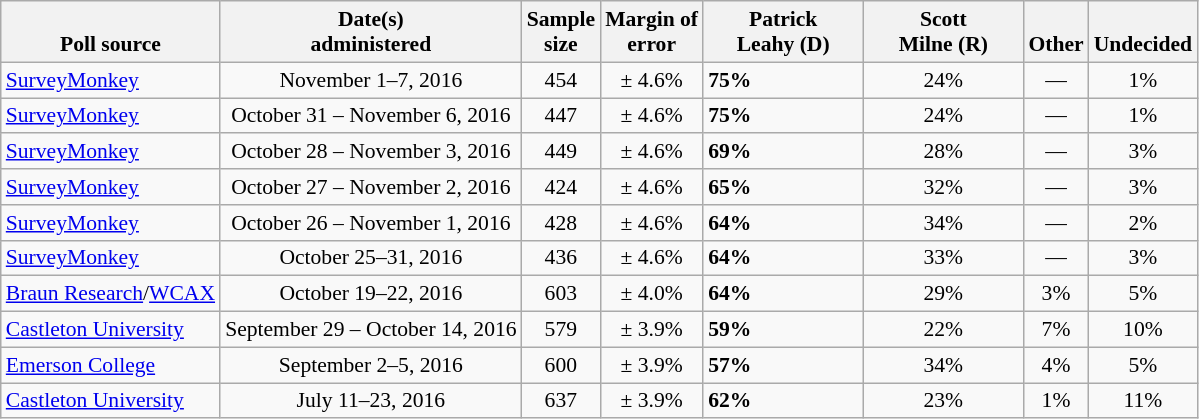<table class="wikitable" style="font-size:90%;">
<tr valign= bottom>
<th>Poll source</th>
<th>Date(s)<br>administered</th>
<th>Sample<br>size</th>
<th>Margin of<br>error</th>
<th style="width:100px;">Patrick<br>Leahy (D)</th>
<th style="width:100px;">Scott<br>Milne (R)</th>
<th>Other</th>
<th>Undecided</th>
</tr>
<tr>
<td><a href='#'>SurveyMonkey</a></td>
<td align=center>November 1–7, 2016</td>
<td align=center>454</td>
<td align=center>± 4.6%</td>
<td><strong>75%</strong></td>
<td align=center>24%</td>
<td align=center>—</td>
<td align=center>1%</td>
</tr>
<tr>
<td><a href='#'>SurveyMonkey</a></td>
<td align=center>October 31 – November 6, 2016</td>
<td align=center>447</td>
<td align=center>± 4.6%</td>
<td><strong>75%</strong></td>
<td align=center>24%</td>
<td align=center>—</td>
<td align=center>1%</td>
</tr>
<tr>
<td><a href='#'>SurveyMonkey</a></td>
<td align=center>October 28 – November 3, 2016</td>
<td align=center>449</td>
<td align=center>± 4.6%</td>
<td><strong>69%</strong></td>
<td align=center>28%</td>
<td align=center>—</td>
<td align=center>3%</td>
</tr>
<tr>
<td><a href='#'>SurveyMonkey</a></td>
<td align=center>October 27 – November 2, 2016</td>
<td align=center>424</td>
<td align=center>± 4.6%</td>
<td><strong>65%</strong></td>
<td align=center>32%</td>
<td align=center>—</td>
<td align=center>3%</td>
</tr>
<tr>
<td><a href='#'>SurveyMonkey</a></td>
<td align=center>October 26 – November 1, 2016</td>
<td align=center>428</td>
<td align=center>± 4.6%</td>
<td><strong>64%</strong></td>
<td align=center>34%</td>
<td align=center>—</td>
<td align=center>2%</td>
</tr>
<tr>
<td><a href='#'>SurveyMonkey</a></td>
<td align=center>October 25–31, 2016</td>
<td align=center>436</td>
<td align=center>± 4.6%</td>
<td><strong>64%</strong></td>
<td align=center>33%</td>
<td align=center>—</td>
<td align=center>3%</td>
</tr>
<tr>
<td><a href='#'>Braun Research</a>/<a href='#'>WCAX</a></td>
<td align=center>October 19–22, 2016</td>
<td align=center>603</td>
<td align=center>± 4.0%</td>
<td><strong>64%</strong></td>
<td align=center>29%</td>
<td align=center>3%</td>
<td align=center>5%</td>
</tr>
<tr>
<td><a href='#'>Castleton University</a></td>
<td align=center>September 29 – October 14, 2016</td>
<td align=center>579</td>
<td align=center>± 3.9%</td>
<td><strong>59%</strong></td>
<td align=center>22%</td>
<td align=center>7%</td>
<td align=center>10%</td>
</tr>
<tr>
<td><a href='#'>Emerson College</a></td>
<td align=center>September 2–5, 2016</td>
<td align=center>600</td>
<td align=center>± 3.9%</td>
<td><strong>57%</strong></td>
<td align=center>34%</td>
<td align=center>4%</td>
<td align=center>5%</td>
</tr>
<tr>
<td><a href='#'>Castleton University</a></td>
<td align=center>July 11–23, 2016</td>
<td align=center>637</td>
<td align=center>± 3.9%</td>
<td><strong>62%</strong></td>
<td align=center>23%</td>
<td align=center>1%</td>
<td align=center>11%</td>
</tr>
</table>
